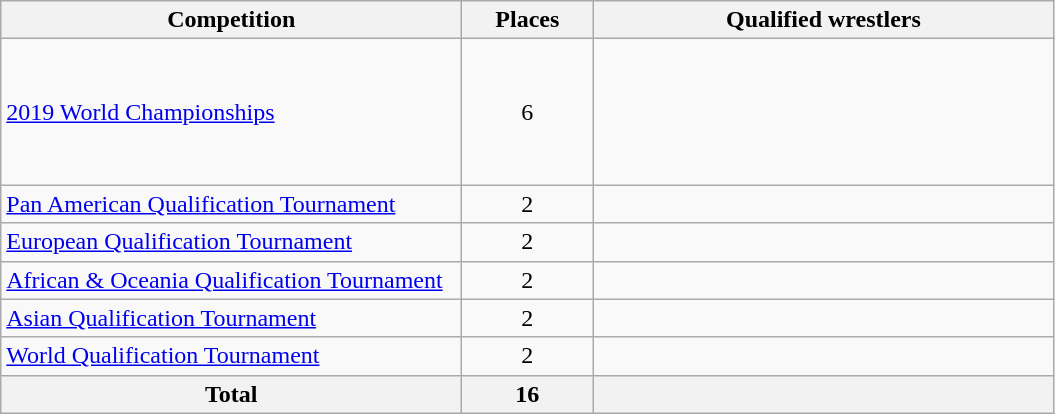<table class = "wikitable">
<tr>
<th width=300>Competition</th>
<th width=80>Places</th>
<th width=300>Qualified wrestlers</th>
</tr>
<tr>
<td><a href='#'>2019 World Championships</a></td>
<td align="center">6</td>
<td><br><br><br><br><br></td>
</tr>
<tr>
<td><a href='#'>Pan American Qualification Tournament</a></td>
<td align="center">2</td>
<td><br></td>
</tr>
<tr>
<td><a href='#'>European Qualification Tournament</a></td>
<td align="center">2</td>
<td><br></td>
</tr>
<tr>
<td><a href='#'>African & Oceania Qualification Tournament</a></td>
<td align="center">2</td>
<td><br></td>
</tr>
<tr>
<td><a href='#'>Asian Qualification Tournament</a></td>
<td align="center">2</td>
<td><br></td>
</tr>
<tr>
<td><a href='#'>World Qualification Tournament</a></td>
<td align="center">2</td>
<td><br></td>
</tr>
<tr>
<th>Total</th>
<th>16</th>
<th></th>
</tr>
</table>
